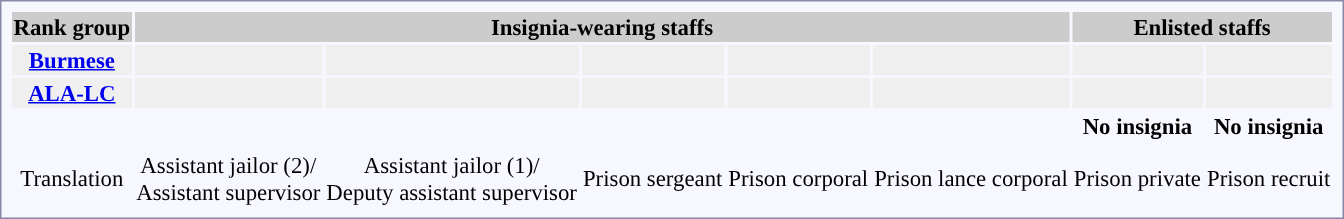<table style="border:1px solid #8888aa; background-color:#f7f8ff; padding:5px; font-size:95%; margin: 0px 12px 12px 0px;">
<tr style="text-align:center; background:#cccccc;">
<th>Rank group</th>
<th colspan=5>Insignia-wearing staffs</th>
<th colspan=2>Enlisted staffs</th>
</tr>
<tr style="text-align:center; background:#efefef;">
<th><a href='#'>Burmese</a></th>
<td></td>
<td></td>
<td></td>
<td></td>
<td></td>
<td></td>
<td></td>
</tr>
<tr style="text-align:center; background:#efefef;">
<th><a href='#'>ALA-LC</a></th>
<td></td>
<td></td>
<td></td>
<td></td>
<td></td>
<td></td>
<td></td>
</tr>
<tr style="text-align:center;">
<td></td>
<td></td>
<td></td>
<td></td>
<td></td>
<td></td>
<td><strong>No insignia</strong></td>
<td><strong>No insignia</strong></td>
</tr>
<tr style="text-align:center;">
<td colspan=8></td>
</tr>
<tr style="text-align:center;">
<td>Translation</td>
<td>Assistant jailor (2)/ <br>Assistant supervisor</td>
<td>Assistant jailor (1)/ <br>Deputy assistant supervisor</td>
<td>Prison sergeant</td>
<td>Prison corporal</td>
<td>Prison lance corporal</td>
<td>Prison private</td>
<td>Prison recruit</td>
</tr>
</table>
